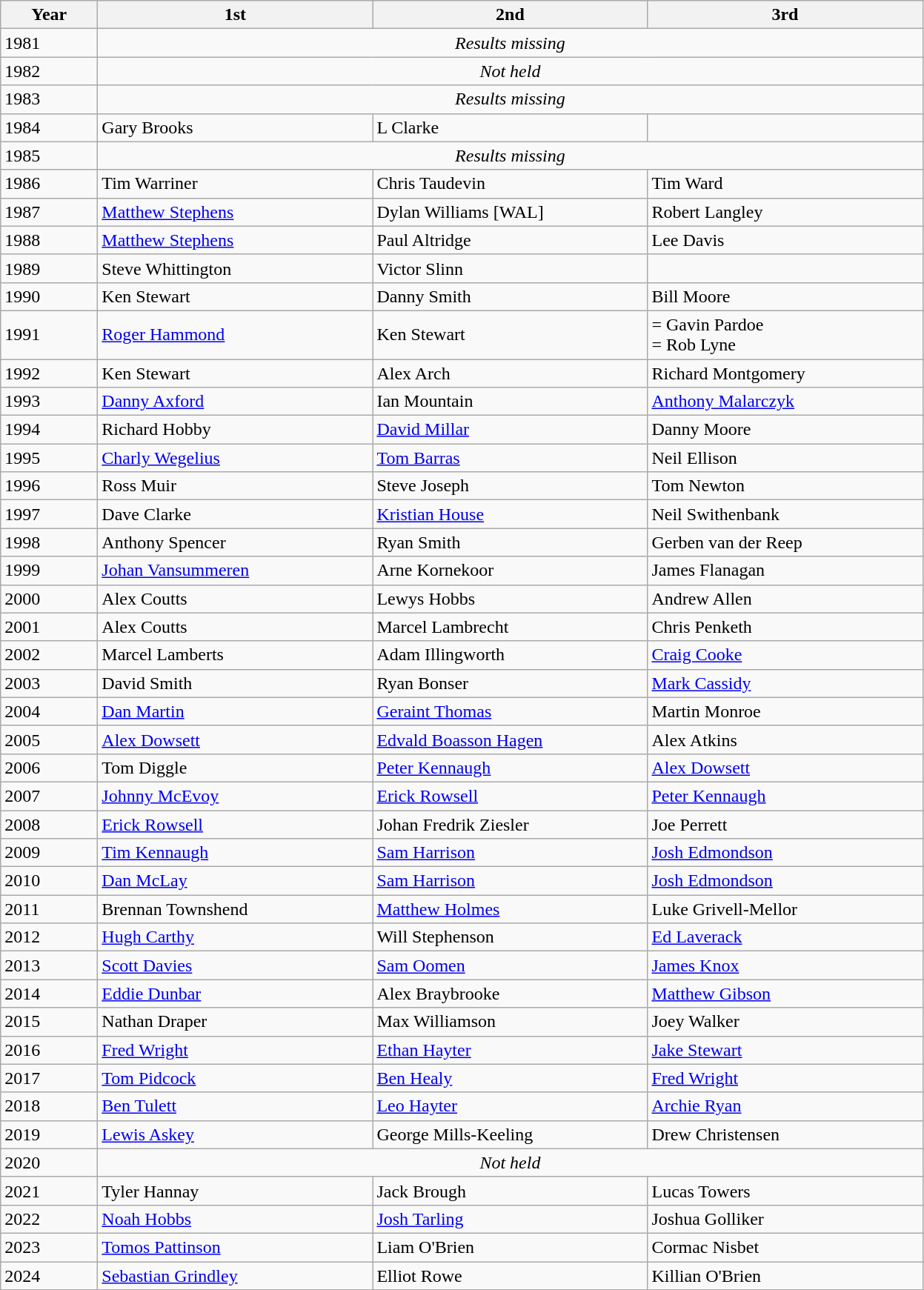<table class="wikitable">
<tr>
<th style="width:5em;">Year</th>
<th style="width:15em;">1st</th>
<th style="width:15em;">2nd</th>
<th style="width:15em;">3rd</th>
</tr>
<tr>
<td>1981</td>
<td colspan="3" style="text-align:center;"><em>Results missing</em></td>
</tr>
<tr>
<td>1982</td>
<td colspan="3" style="text-align:center;"><em>Not held</em></td>
</tr>
<tr>
<td>1983</td>
<td colspan="3" style="text-align:center;"><em>Results missing</em></td>
</tr>
<tr>
<td>1984</td>
<td> Gary Brooks</td>
<td> L Clarke</td>
<td></td>
</tr>
<tr>
<td>1985</td>
<td colspan="3" style="text-align:center;"><em>Results missing</em></td>
</tr>
<tr>
<td>1986</td>
<td> Tim Warriner</td>
<td> Chris Taudevin</td>
<td> Tim Ward</td>
</tr>
<tr>
<td>1987</td>
<td> <a href='#'>Matthew Stephens</a></td>
<td> Dylan Williams [WAL]</td>
<td> Robert Langley</td>
</tr>
<tr>
<td>1988</td>
<td> <a href='#'>Matthew Stephens</a></td>
<td> Paul Altridge</td>
<td> Lee Davis</td>
</tr>
<tr>
<td>1989</td>
<td> Steve Whittington</td>
<td> Victor Slinn</td>
<td></td>
</tr>
<tr>
<td>1990</td>
<td> Ken Stewart</td>
<td> Danny Smith</td>
<td> Bill Moore</td>
</tr>
<tr>
<td>1991</td>
<td> <a href='#'>Roger Hammond</a></td>
<td> Ken Stewart</td>
<td>=   Gavin Pardoe<br>=  Rob Lyne</td>
</tr>
<tr>
<td>1992</td>
<td> Ken Stewart</td>
<td> Alex Arch</td>
<td> Richard Montgomery</td>
</tr>
<tr>
<td>1993</td>
<td> <a href='#'>Danny Axford</a></td>
<td> Ian Mountain</td>
<td> <a href='#'>Anthony Malarczyk</a></td>
</tr>
<tr>
<td>1994</td>
<td> Richard Hobby</td>
<td> <a href='#'>David Millar</a></td>
<td> Danny Moore</td>
</tr>
<tr>
<td>1995</td>
<td> <a href='#'>Charly Wegelius</a></td>
<td> <a href='#'>Tom Barras</a></td>
<td> Neil Ellison</td>
</tr>
<tr>
<td>1996</td>
<td> Ross Muir</td>
<td> Steve Joseph</td>
<td> Tom Newton</td>
</tr>
<tr>
<td>1997</td>
<td> Dave Clarke</td>
<td> <a href='#'>Kristian House</a></td>
<td> Neil Swithenbank</td>
</tr>
<tr>
<td>1998</td>
<td> Anthony Spencer</td>
<td> Ryan Smith</td>
<td> Gerben van der Reep</td>
</tr>
<tr>
<td>1999</td>
<td> <a href='#'>Johan Vansummeren</a></td>
<td> Arne Kornekoor</td>
<td> James Flanagan</td>
</tr>
<tr>
<td>2000</td>
<td> Alex Coutts</td>
<td> Lewys Hobbs</td>
<td> Andrew Allen</td>
</tr>
<tr>
<td>2001</td>
<td> Alex Coutts</td>
<td> Marcel Lambrecht</td>
<td> Chris Penketh</td>
</tr>
<tr>
<td>2002</td>
<td> Marcel Lamberts</td>
<td> Adam Illingworth</td>
<td> <a href='#'>Craig Cooke</a></td>
</tr>
<tr>
<td>2003</td>
<td> David Smith</td>
<td> Ryan Bonser</td>
<td> <a href='#'>Mark Cassidy</a></td>
</tr>
<tr>
<td>2004</td>
<td> <a href='#'>Dan Martin</a></td>
<td> <a href='#'>Geraint Thomas</a></td>
<td> Martin Monroe</td>
</tr>
<tr>
<td>2005</td>
<td> <a href='#'>Alex Dowsett</a></td>
<td> <a href='#'>Edvald Boasson Hagen</a></td>
<td> Alex Atkins</td>
</tr>
<tr>
<td>2006</td>
<td> Tom Diggle</td>
<td> <a href='#'>Peter Kennaugh</a></td>
<td> <a href='#'>Alex Dowsett</a></td>
</tr>
<tr>
<td>2007</td>
<td> <a href='#'>Johnny McEvoy</a></td>
<td> <a href='#'>Erick Rowsell</a></td>
<td> <a href='#'>Peter Kennaugh</a></td>
</tr>
<tr>
<td>2008</td>
<td> <a href='#'>Erick Rowsell</a></td>
<td> Johan Fredrik Ziesler</td>
<td> Joe Perrett</td>
</tr>
<tr>
<td>2009</td>
<td> <a href='#'>Tim Kennaugh</a></td>
<td> <a href='#'>Sam Harrison</a></td>
<td> <a href='#'>Josh Edmondson</a></td>
</tr>
<tr>
<td>2010</td>
<td> <a href='#'>Dan McLay</a></td>
<td> <a href='#'>Sam Harrison</a></td>
<td> <a href='#'>Josh Edmondson</a></td>
</tr>
<tr>
<td>2011</td>
<td> Brennan Townshend</td>
<td> <a href='#'>Matthew Holmes</a></td>
<td> Luke Grivell-Mellor</td>
</tr>
<tr>
<td>2012</td>
<td> <a href='#'>Hugh Carthy</a></td>
<td> Will Stephenson</td>
<td> <a href='#'>Ed Laverack</a></td>
</tr>
<tr>
<td>2013</td>
<td> <a href='#'>Scott Davies</a></td>
<td> <a href='#'>Sam Oomen</a></td>
<td> <a href='#'>James Knox</a></td>
</tr>
<tr>
<td>2014</td>
<td> <a href='#'>Eddie Dunbar</a></td>
<td> Alex Braybrooke</td>
<td> <a href='#'>Matthew Gibson</a></td>
</tr>
<tr>
<td>2015</td>
<td> Nathan Draper</td>
<td> Max Williamson</td>
<td> Joey Walker</td>
</tr>
<tr>
<td>2016</td>
<td> <a href='#'>Fred Wright</a></td>
<td> <a href='#'>Ethan Hayter</a></td>
<td> <a href='#'>Jake Stewart</a></td>
</tr>
<tr>
<td>2017</td>
<td> <a href='#'>Tom Pidcock</a></td>
<td> <a href='#'>Ben Healy</a></td>
<td> <a href='#'>Fred Wright</a></td>
</tr>
<tr>
<td>2018</td>
<td> <a href='#'>Ben Tulett</a></td>
<td> <a href='#'>Leo Hayter</a></td>
<td> <a href='#'>Archie Ryan</a></td>
</tr>
<tr>
<td>2019</td>
<td> <a href='#'>Lewis Askey</a></td>
<td> George Mills-Keeling</td>
<td> Drew Christensen</td>
</tr>
<tr>
<td>2020</td>
<td colspan="3" style="text-align:center;"><em>Not held</em></td>
</tr>
<tr>
<td>2021</td>
<td> Tyler Hannay</td>
<td> Jack Brough</td>
<td> Lucas Towers</td>
</tr>
<tr>
<td>2022</td>
<td> <a href='#'>Noah Hobbs</a></td>
<td> <a href='#'>Josh Tarling</a></td>
<td> Joshua Golliker</td>
</tr>
<tr>
<td>2023</td>
<td> <a href='#'>Tomos Pattinson</a></td>
<td> Liam O'Brien</td>
<td> Cormac Nisbet</td>
</tr>
<tr>
<td>2024</td>
<td> <a href='#'>Sebastian Grindley</a></td>
<td> Elliot Rowe</td>
<td> Killian O'Brien</td>
</tr>
</table>
